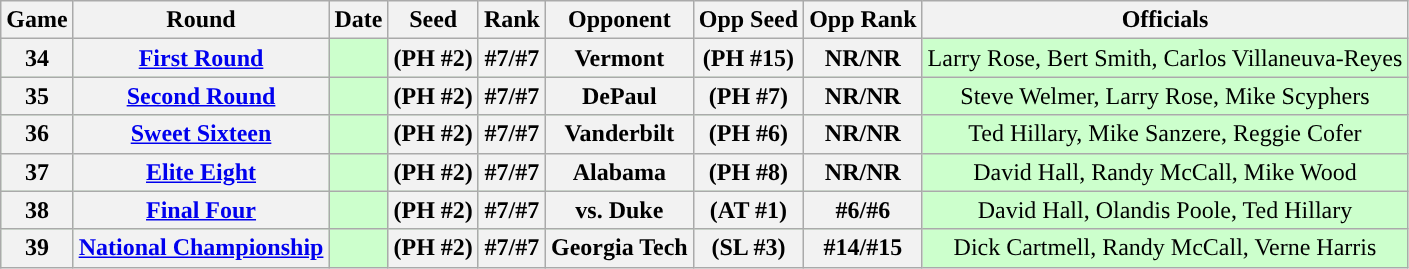<table class="wikitable">
<tr>
<th>Game</th>
<th>Round</th>
<th>Date</th>
<th>Seed</th>
<th>Rank</th>
<th>Opponent</th>
<th>Opp Seed</th>
<th>Opp Rank</th>
<th>Officials</th>
</tr>
<tr align="center" bgcolor="#ccffcc">
<th>34</th>
<th><a href='#'>First Round</a></th>
<td></td>
<th>(PH #2)</th>
<th>#7/#7</th>
<th>Vermont</th>
<th>(PH #15)</th>
<th>NR/NR</th>
<td>Larry Rose, Bert Smith, Carlos Villaneuva-Reyes</td>
</tr>
<tr align="center" bgcolor="#ccffcc">
<th>35</th>
<th><a href='#'>Second Round</a></th>
<td></td>
<th>(PH #2)</th>
<th>#7/#7</th>
<th>DePaul</th>
<th>(PH #7)</th>
<th>NR/NR</th>
<td>Steve Welmer, Larry Rose, Mike Scyphers</td>
</tr>
<tr align="center" bgcolor="#ccffcc">
<th>36</th>
<th><a href='#'>Sweet Sixteen</a></th>
<td></td>
<th>(PH #2)</th>
<th>#7/#7</th>
<th>Vanderbilt</th>
<th>(PH #6)</th>
<th>NR/NR</th>
<td>Ted Hillary, Mike Sanzere, Reggie Cofer</td>
</tr>
<tr align="center" bgcolor="#ccffcc">
<th>37</th>
<th><a href='#'>Elite Eight</a></th>
<td></td>
<th>(PH #2)</th>
<th>#7/#7</th>
<th>Alabama</th>
<th>(PH #8)</th>
<th>NR/NR</th>
<td>David Hall, Randy McCall, Mike Wood</td>
</tr>
<tr align="center" bgcolor="#ccffcc">
<th>38</th>
<th><a href='#'>Final Four</a></th>
<td></td>
<th>(PH #2)</th>
<th>#7/#7</th>
<th>vs. Duke</th>
<th>(AT #1)</th>
<th>#6/#6</th>
<td>David Hall, Olandis Poole, Ted Hillary</td>
</tr>
<tr align="center" bgcolor="#ccffcc">
<th>39</th>
<th><a href='#'>National Championship</a></th>
<td></td>
<th>(PH #2)</th>
<th>#7/#7</th>
<th>Georgia Tech</th>
<th>(SL #3)</th>
<th>#14/#15</th>
<td>Dick Cartmell, Randy McCall, Verne Harris</td>
</tr>
</table>
